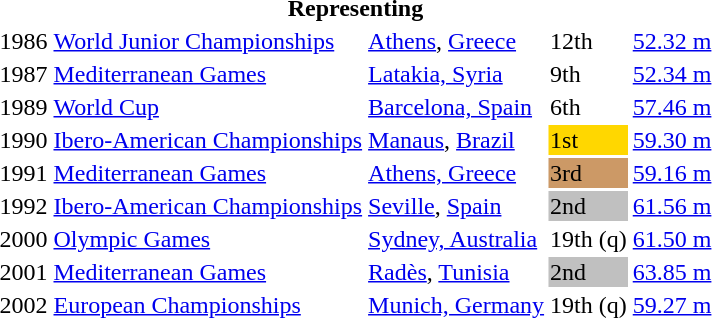<table>
<tr>
<th colspan="5">Representing </th>
</tr>
<tr>
<td>1986</td>
<td><a href='#'>World Junior Championships</a></td>
<td><a href='#'>Athens</a>, <a href='#'>Greece</a></td>
<td>12th</td>
<td><a href='#'>52.32 m</a></td>
</tr>
<tr>
<td>1987</td>
<td><a href='#'>Mediterranean Games</a></td>
<td><a href='#'>Latakia, Syria</a></td>
<td>9th</td>
<td><a href='#'>52.34 m</a></td>
</tr>
<tr>
<td>1989</td>
<td><a href='#'>World Cup</a></td>
<td><a href='#'>Barcelona, Spain</a></td>
<td>6th</td>
<td><a href='#'>57.46 m</a></td>
</tr>
<tr>
<td>1990</td>
<td><a href='#'>Ibero-American Championships</a></td>
<td><a href='#'>Manaus</a>, <a href='#'>Brazil</a></td>
<td bgcolor=gold>1st</td>
<td><a href='#'>59.30 m</a></td>
</tr>
<tr>
<td>1991</td>
<td><a href='#'>Mediterranean Games</a></td>
<td><a href='#'>Athens, Greece</a></td>
<td bgcolor=cc9966>3rd</td>
<td><a href='#'>59.16 m</a></td>
</tr>
<tr>
<td>1992</td>
<td><a href='#'>Ibero-American Championships</a></td>
<td><a href='#'>Seville</a>, <a href='#'>Spain</a></td>
<td bgcolor=silver>2nd</td>
<td><a href='#'>61.56 m</a></td>
</tr>
<tr>
<td>2000</td>
<td><a href='#'>Olympic Games</a></td>
<td><a href='#'>Sydney, Australia</a></td>
<td>19th (q)</td>
<td><a href='#'>61.50 m</a></td>
</tr>
<tr>
<td>2001</td>
<td><a href='#'>Mediterranean Games</a></td>
<td><a href='#'>Radès</a>, <a href='#'>Tunisia</a></td>
<td bgcolor="silver">2nd</td>
<td><a href='#'>63.85 m</a></td>
</tr>
<tr>
<td>2002</td>
<td><a href='#'>European Championships</a></td>
<td><a href='#'>Munich, Germany</a></td>
<td>19th (q)</td>
<td><a href='#'>59.27 m</a></td>
</tr>
</table>
